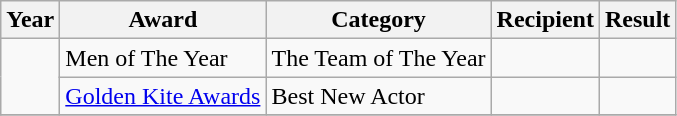<table class="wikitable">
<tr>
<th>Year</th>
<th>Award</th>
<th>Category</th>
<th>Recipient</th>
<th>Result</th>
</tr>
<tr>
<td rowspan="2"></td>
<td>Men of The Year</td>
<td>The Team of The Year</td>
<td></td>
<td></td>
</tr>
<tr>
<td><a href='#'>Golden Kite Awards</a></td>
<td>Best New Actor</td>
<td></td>
<td></td>
</tr>
<tr>
</tr>
</table>
